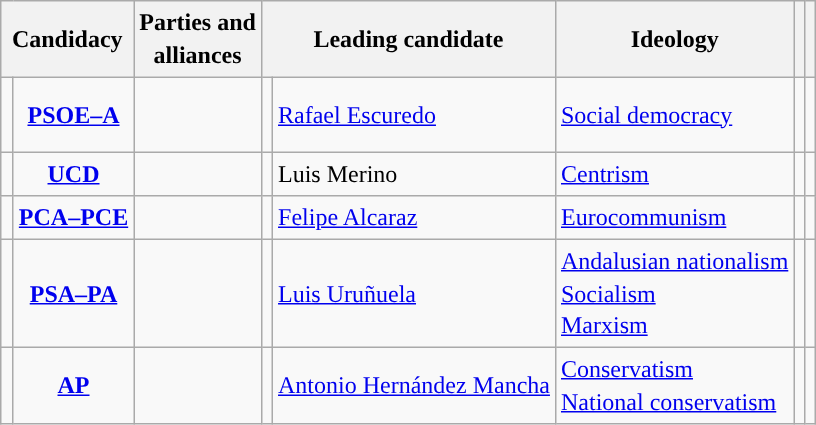<table class="wikitable" style="line-height:1.35em; text-align:left;">
<tr>
<th colspan="2">Candidacy</th>
<th>Parties and<br>alliances</th>
<th colspan="2">Leading candidate</th>
<th>Ideology</th>
<th></th>
<th></th>
</tr>
<tr>
<td width="1" style="color:inherit;background:"></td>
<td align="center"><strong><a href='#'>PSOE–A</a></strong></td>
<td></td>
<td></td>
<td><a href='#'>Rafael Escuredo</a></td>
<td><a href='#'>Social democracy</a></td>
<td></td>
<td><br><br></td>
</tr>
<tr>
<td style="color:inherit;background:"></td>
<td align="center"><strong><a href='#'>UCD</a></strong></td>
<td></td>
<td></td>
<td>Luis Merino</td>
<td><a href='#'>Centrism</a></td>
<td></td>
<td></td>
</tr>
<tr>
<td style="color:inherit;background:"></td>
<td align="center"><strong><a href='#'>PCA–PCE</a></strong></td>
<td></td>
<td></td>
<td><a href='#'>Felipe Alcaraz</a></td>
<td><a href='#'>Eurocommunism</a></td>
<td></td>
<td></td>
</tr>
<tr>
<td style="color:inherit;background:"></td>
<td align="center"><strong><a href='#'>PSA–PA</a></strong></td>
<td></td>
<td></td>
<td><a href='#'>Luis Uruñuela</a></td>
<td><a href='#'>Andalusian nationalism</a><br><a href='#'>Socialism</a><br><a href='#'>Marxism</a></td>
<td></td>
<td></td>
</tr>
<tr>
<td style="color:inherit;background:"></td>
<td align="center"><strong><a href='#'>AP</a></strong></td>
<td></td>
<td></td>
<td><a href='#'>Antonio Hernández Mancha</a></td>
<td><a href='#'>Conservatism</a><br><a href='#'>National conservatism</a></td>
<td></td>
<td><br></td>
</tr>
</table>
